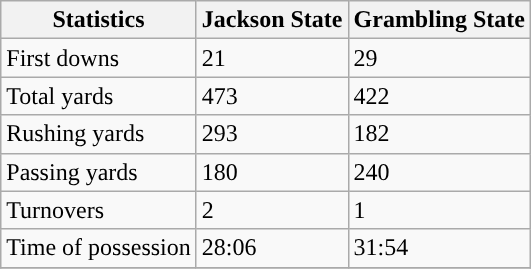<table class="wikitable">
<tr>
<th>Statistics</th>
<th>Jackson State</th>
<th>Grambling State</th>
</tr>
<tr>
<td>First downs</td>
<td>21</td>
<td>29</td>
</tr>
<tr>
<td>Total yards</td>
<td>473</td>
<td>422</td>
</tr>
<tr>
<td>Rushing yards</td>
<td>293</td>
<td>182</td>
</tr>
<tr>
<td>Passing yards</td>
<td>180</td>
<td>240</td>
</tr>
<tr>
<td>Turnovers</td>
<td>2</td>
<td>1</td>
</tr>
<tr>
<td>Time of possession</td>
<td>28:06</td>
<td>31:54</td>
</tr>
<tr>
</tr>
</table>
